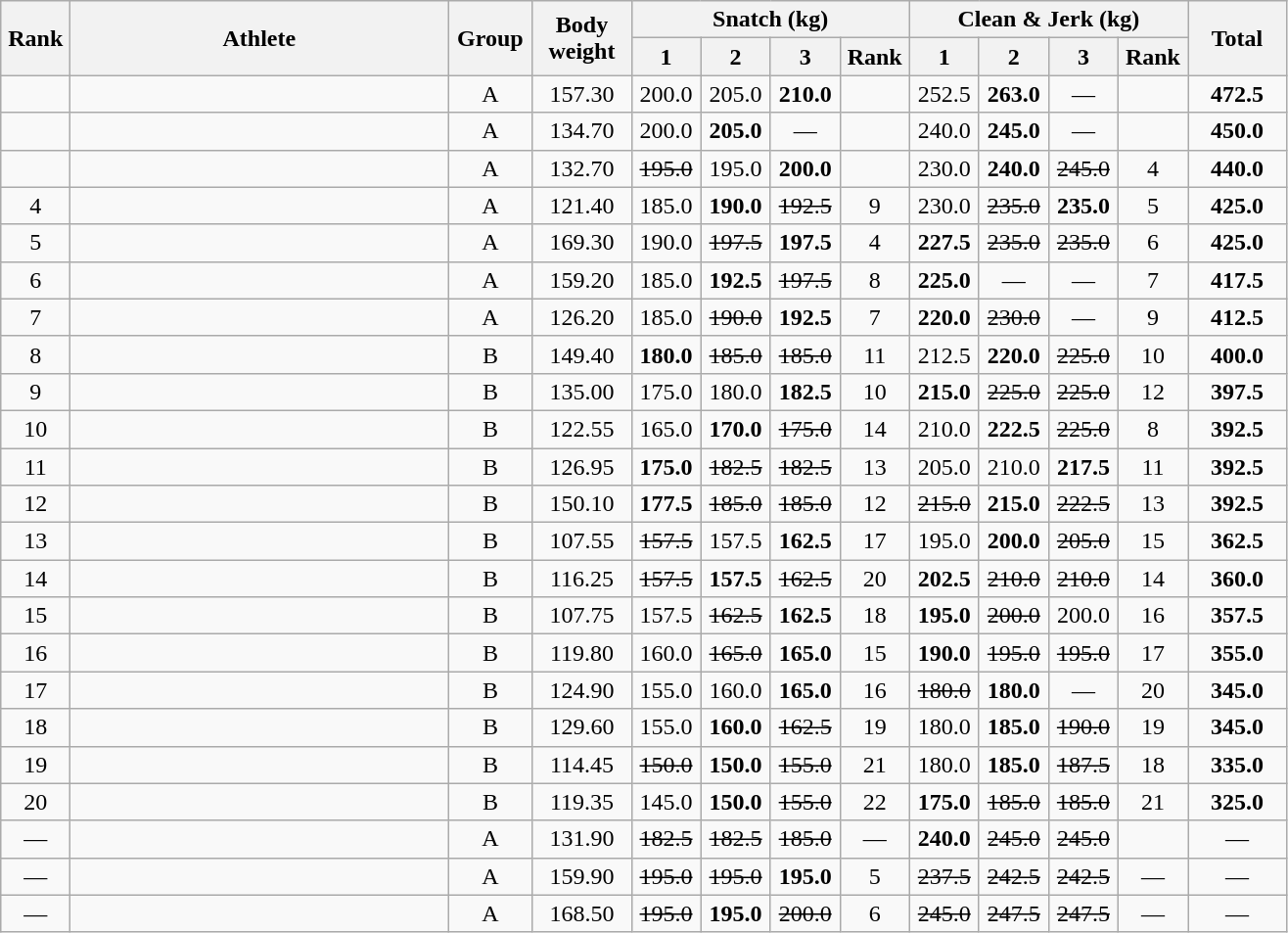<table class = "wikitable" style="text-align:center;">
<tr>
<th rowspan=2 width=40>Rank</th>
<th rowspan=2 width=250>Athlete</th>
<th rowspan=2 width=50>Group</th>
<th rowspan=2 width=60>Body weight</th>
<th colspan=4>Snatch (kg)</th>
<th colspan=4>Clean & Jerk (kg)</th>
<th rowspan=2 width=60>Total</th>
</tr>
<tr>
<th width=40>1</th>
<th width=40>2</th>
<th width=40>3</th>
<th width=40>Rank</th>
<th width=40>1</th>
<th width=40>2</th>
<th width=40>3</th>
<th width=40>Rank</th>
</tr>
<tr>
<td></td>
<td align=left></td>
<td>A</td>
<td>157.30</td>
<td>200.0</td>
<td>205.0</td>
<td><strong>210.0</strong></td>
<td></td>
<td>252.5</td>
<td><strong>263.0</strong></td>
<td>—</td>
<td></td>
<td><strong>472.5</strong></td>
</tr>
<tr>
<td></td>
<td align=left></td>
<td>A</td>
<td>134.70</td>
<td>200.0</td>
<td><strong>205.0</strong></td>
<td>—</td>
<td></td>
<td>240.0</td>
<td><strong>245.0</strong></td>
<td>—</td>
<td></td>
<td><strong>450.0</strong></td>
</tr>
<tr>
<td></td>
<td align=left></td>
<td>A</td>
<td>132.70</td>
<td><s>195.0 </s></td>
<td>195.0</td>
<td><strong>200.0</strong></td>
<td></td>
<td>230.0</td>
<td><strong>240.0</strong></td>
<td><s>245.0 </s></td>
<td>4</td>
<td><strong>440.0</strong></td>
</tr>
<tr>
<td>4</td>
<td align=left></td>
<td>A</td>
<td>121.40</td>
<td>185.0</td>
<td><strong>190.0</strong></td>
<td><s>192.5 </s></td>
<td>9</td>
<td>230.0</td>
<td><s>235.0 </s></td>
<td><strong>235.0</strong></td>
<td>5</td>
<td><strong>425.0</strong></td>
</tr>
<tr>
<td>5</td>
<td align=left></td>
<td>A</td>
<td>169.30</td>
<td>190.0</td>
<td><s>197.5 </s></td>
<td><strong>197.5</strong></td>
<td>4</td>
<td><strong>227.5</strong></td>
<td><s>235.0 </s></td>
<td><s>235.0 </s></td>
<td>6</td>
<td><strong>425.0</strong></td>
</tr>
<tr>
<td>6</td>
<td align=left></td>
<td>A</td>
<td>159.20</td>
<td>185.0</td>
<td><strong>192.5</strong></td>
<td><s>197.5 </s></td>
<td>8</td>
<td><strong>225.0</strong></td>
<td>—</td>
<td>—</td>
<td>7</td>
<td><strong>417.5</strong></td>
</tr>
<tr>
<td>7</td>
<td align=left></td>
<td>A</td>
<td>126.20</td>
<td>185.0</td>
<td><s>190.0 </s></td>
<td><strong>192.5</strong></td>
<td>7</td>
<td><strong>220.0</strong></td>
<td><s>230.0 </s></td>
<td>—</td>
<td>9</td>
<td><strong>412.5</strong></td>
</tr>
<tr>
<td>8</td>
<td align=left></td>
<td>B</td>
<td>149.40</td>
<td><strong>180.0</strong></td>
<td><s>185.0 </s></td>
<td><s>185.0 </s></td>
<td>11</td>
<td>212.5</td>
<td><strong>220.0</strong></td>
<td><s>225.0 </s></td>
<td>10</td>
<td><strong>400.0</strong></td>
</tr>
<tr>
<td>9</td>
<td align=left></td>
<td>B</td>
<td>135.00</td>
<td>175.0</td>
<td>180.0</td>
<td><strong>182.5</strong></td>
<td>10</td>
<td><strong>215.0</strong></td>
<td><s>225.0 </s></td>
<td><s>225.0 </s></td>
<td>12</td>
<td><strong>397.5</strong></td>
</tr>
<tr>
<td>10</td>
<td align=left></td>
<td>B</td>
<td>122.55</td>
<td>165.0</td>
<td><strong>170.0</strong></td>
<td><s>175.0 </s></td>
<td>14</td>
<td>210.0</td>
<td><strong>222.5</strong></td>
<td><s>225.0 </s></td>
<td>8</td>
<td><strong>392.5</strong></td>
</tr>
<tr>
<td>11</td>
<td align=left></td>
<td>B</td>
<td>126.95</td>
<td><strong>175.0</strong></td>
<td><s>182.5 </s></td>
<td><s>182.5 </s></td>
<td>13</td>
<td>205.0</td>
<td>210.0</td>
<td><strong>217.5</strong></td>
<td>11</td>
<td><strong>392.5</strong></td>
</tr>
<tr>
<td>12</td>
<td align=left></td>
<td>B</td>
<td>150.10</td>
<td><strong>177.5</strong></td>
<td><s>185.0 </s></td>
<td><s>185.0 </s></td>
<td>12</td>
<td><s>215.0 </s></td>
<td><strong>215.0</strong></td>
<td><s>222.5 </s></td>
<td>13</td>
<td><strong>392.5</strong></td>
</tr>
<tr>
<td>13</td>
<td align=left></td>
<td>B</td>
<td>107.55</td>
<td><s>157.5 </s></td>
<td>157.5</td>
<td><strong>162.5</strong></td>
<td>17</td>
<td>195.0</td>
<td><strong>200.0</strong></td>
<td><s>205.0 </s></td>
<td>15</td>
<td><strong>362.5</strong></td>
</tr>
<tr>
<td>14</td>
<td align=left></td>
<td>B</td>
<td>116.25</td>
<td><s>157.5 </s></td>
<td><strong>157.5</strong></td>
<td><s>162.5 </s></td>
<td>20</td>
<td><strong>202.5</strong></td>
<td><s>210.0 </s></td>
<td><s>210.0 </s></td>
<td>14</td>
<td><strong>360.0</strong></td>
</tr>
<tr>
<td>15</td>
<td align=left></td>
<td>B</td>
<td>107.75</td>
<td>157.5</td>
<td><s>162.5 </s></td>
<td><strong>162.5</strong></td>
<td>18</td>
<td><strong>195.0</strong></td>
<td><s>200.0 </s></td>
<td>200.0</td>
<td>16</td>
<td><strong>357.5</strong></td>
</tr>
<tr>
<td>16</td>
<td align=left></td>
<td>B</td>
<td>119.80</td>
<td>160.0</td>
<td><s>165.0 </s></td>
<td><strong>165.0</strong></td>
<td>15</td>
<td><strong>190.0</strong></td>
<td><s>195.0 </s></td>
<td><s>195.0 </s></td>
<td>17</td>
<td><strong>355.0</strong></td>
</tr>
<tr>
<td>17</td>
<td align=left></td>
<td>B</td>
<td>124.90</td>
<td>155.0</td>
<td>160.0</td>
<td><strong>165.0</strong></td>
<td>16</td>
<td><s>180.0 </s></td>
<td><strong>180.0</strong></td>
<td>—</td>
<td>20</td>
<td><strong>345.0</strong></td>
</tr>
<tr>
<td>18</td>
<td align=left></td>
<td>B</td>
<td>129.60</td>
<td>155.0</td>
<td><strong>160.0</strong></td>
<td><s>162.5 </s></td>
<td>19</td>
<td>180.0</td>
<td><strong>185.0</strong></td>
<td><s>190.0 </s></td>
<td>19</td>
<td><strong>345.0</strong></td>
</tr>
<tr>
<td>19</td>
<td align=left></td>
<td>B</td>
<td>114.45</td>
<td><s>150.0 </s></td>
<td><strong>150.0</strong></td>
<td><s>155.0 </s></td>
<td>21</td>
<td>180.0</td>
<td><strong>185.0</strong></td>
<td><s>187.5 </s></td>
<td>18</td>
<td><strong>335.0</strong></td>
</tr>
<tr>
<td>20</td>
<td align=left></td>
<td>B</td>
<td>119.35</td>
<td>145.0</td>
<td><strong>150.0</strong></td>
<td><s>155.0 </s></td>
<td>22</td>
<td><strong>175.0</strong></td>
<td><s>185.0 </s></td>
<td><s>185.0 </s></td>
<td>21</td>
<td><strong>325.0</strong></td>
</tr>
<tr>
<td>—</td>
<td align=left></td>
<td>A</td>
<td>131.90</td>
<td><s>182.5 </s></td>
<td><s>182.5 </s></td>
<td><s>185.0 </s></td>
<td>—</td>
<td><strong>240.0</strong></td>
<td><s>245.0 </s></td>
<td><s>245.0 </s></td>
<td></td>
<td>—</td>
</tr>
<tr>
<td>—</td>
<td align=left></td>
<td>A</td>
<td>159.90</td>
<td><s>195.0 </s></td>
<td><s>195.0 </s></td>
<td><strong>195.0</strong></td>
<td>5</td>
<td><s>237.5 </s></td>
<td><s>242.5 </s></td>
<td><s>242.5 </s></td>
<td>—</td>
<td>—</td>
</tr>
<tr>
<td>—</td>
<td align=left></td>
<td>A</td>
<td>168.50</td>
<td><s>195.0 </s></td>
<td><strong>195.0</strong></td>
<td><s>200.0 </s></td>
<td>6</td>
<td><s>245.0 </s></td>
<td><s>247.5 </s></td>
<td><s>247.5 </s></td>
<td>—</td>
<td>—</td>
</tr>
</table>
